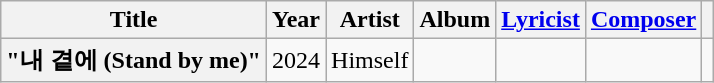<table class="wikitable plainrowheaders" style="text-align:center">
<tr>
<th scope="col">Title</th>
<th scope="col">Year</th>
<th scope="col">Artist</th>
<th scope="col">Album</th>
<th scope="col"><a href='#'>Lyricist</a></th>
<th scope="col"><a href='#'>Composer</a></th>
<th scope="col"></th>
</tr>
<tr>
<th scope="row">"내 곁에 (Stand by me)"</th>
<td>2024</td>
<td>Himself</td>
<td></td>
<td></td>
<td></td>
<td></td>
</tr>
</table>
